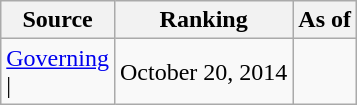<table class="wikitable" style="text-align:center">
<tr>
<th>Source</th>
<th>Ranking</th>
<th>As of</th>
</tr>
<tr>
<td align=left><a href='#'>Governing</a><br>| </td>
<td>October 20, 2014</td>
</tr>
</table>
